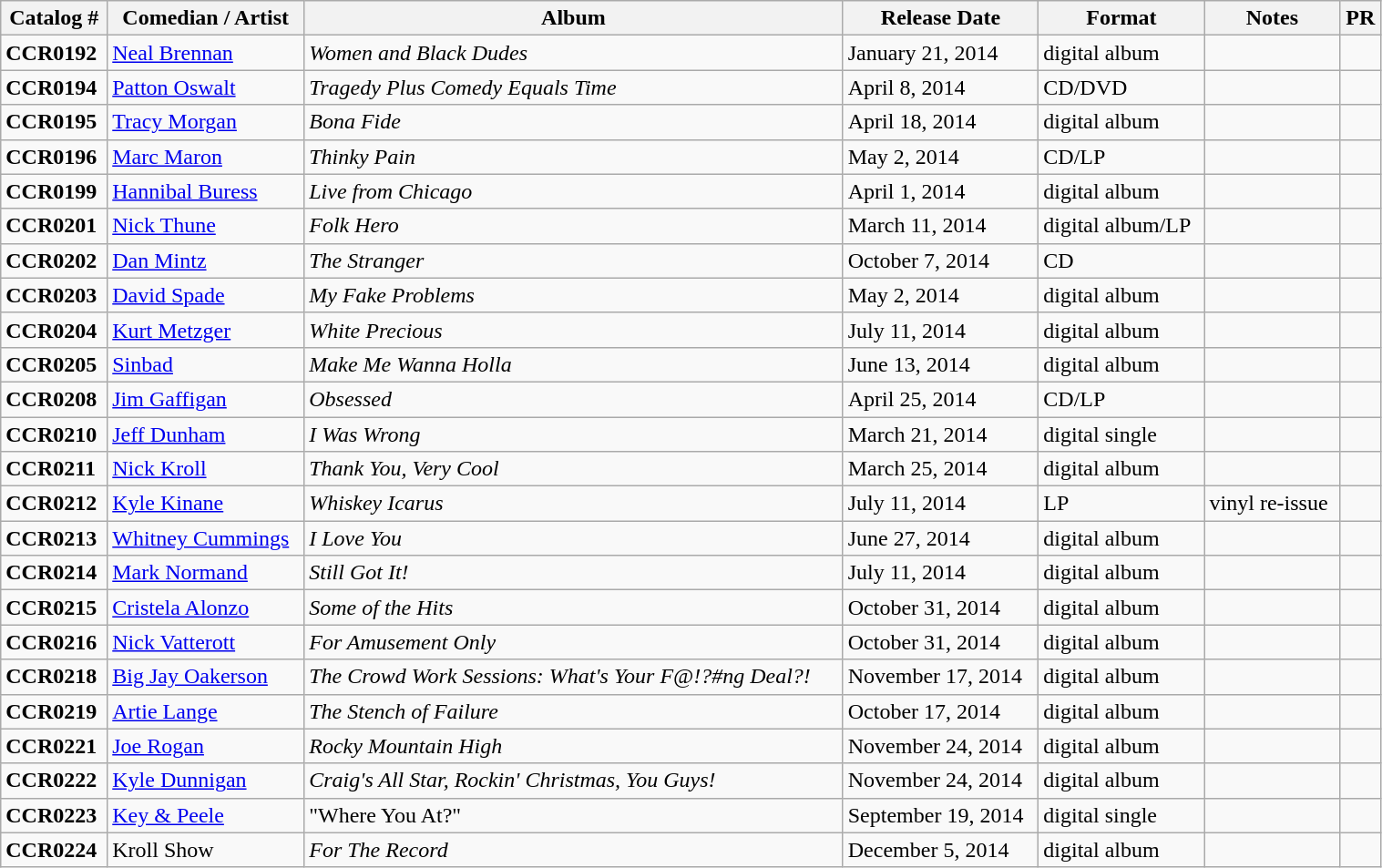<table class="wikitable sortable" width="80%">
<tr>
<th scope="col" class="unsortable">Catalog #</th>
<th scope="col" class="unsortable">Comedian / Artist</th>
<th scope="col" class="unsortable">Album</th>
<th scope="col" class="unsortable">Release Date</th>
<th scope="col" class="unsortable">Format</th>
<th scope="col" class="unsortable">Notes</th>
<th scope="col" class="unsortable">PR</th>
</tr>
<tr --->
<td><strong>CCR0192</strong></td>
<td><a href='#'>Neal Brennan</a></td>
<td><em>Women and Black Dudes</em></td>
<td>January 21, 2014</td>
<td>digital album</td>
<td></td>
<td></td>
</tr>
<tr --->
<td><strong>CCR0194</strong></td>
<td><a href='#'>Patton Oswalt</a></td>
<td><em>Tragedy Plus Comedy Equals Time</em></td>
<td>April 8, 2014</td>
<td>CD/DVD</td>
<td></td>
<td></td>
</tr>
<tr --->
<td><strong>CCR0195</strong></td>
<td><a href='#'>Tracy Morgan</a></td>
<td><em>Bona Fide</em></td>
<td>April 18, 2014</td>
<td>digital album</td>
<td></td>
<td></td>
</tr>
<tr --->
<td><strong>CCR0196</strong></td>
<td><a href='#'>Marc Maron</a></td>
<td><em>Thinky Pain</em></td>
<td>May 2, 2014</td>
<td>CD/LP</td>
<td></td>
<td></td>
</tr>
<tr --->
<td><strong>CCR0199</strong></td>
<td><a href='#'>Hannibal Buress</a></td>
<td><em>Live from Chicago</em></td>
<td>April 1, 2014</td>
<td>digital album</td>
<td></td>
<td></td>
</tr>
<tr --->
<td><strong>CCR0201</strong></td>
<td><a href='#'>Nick Thune</a></td>
<td><em>Folk Hero</em></td>
<td>March 11, 2014</td>
<td>digital album/LP</td>
<td></td>
<td></td>
</tr>
<tr --->
<td><strong>CCR0202</strong></td>
<td><a href='#'>Dan Mintz</a></td>
<td><em>The Stranger</em></td>
<td>October 7, 2014</td>
<td>CD</td>
<td></td>
<td></td>
</tr>
<tr --->
<td><strong>CCR0203</strong></td>
<td><a href='#'>David Spade</a></td>
<td><em>My Fake Problems</em></td>
<td>May 2, 2014</td>
<td>digital album</td>
<td></td>
<td></td>
</tr>
<tr --->
<td><strong>CCR0204</strong></td>
<td><a href='#'>Kurt Metzger</a></td>
<td><em>White Precious</em></td>
<td>July 11, 2014</td>
<td>digital album</td>
<td></td>
<td></td>
</tr>
<tr --->
<td><strong>CCR0205</strong></td>
<td><a href='#'>Sinbad</a></td>
<td><em>Make Me Wanna Holla</em></td>
<td>June 13, 2014</td>
<td>digital album</td>
<td></td>
<td></td>
</tr>
<tr --->
<td><strong>CCR0208</strong></td>
<td><a href='#'>Jim Gaffigan</a></td>
<td><em>Obsessed</em></td>
<td>April 25, 2014</td>
<td>CD/LP</td>
<td></td>
<td></td>
</tr>
<tr --->
<td><strong>CCR0210</strong></td>
<td><a href='#'>Jeff Dunham</a></td>
<td><em>I Was Wrong</em></td>
<td>March 21, 2014</td>
<td>digital single</td>
<td></td>
<td></td>
</tr>
<tr --->
<td><strong>CCR0211</strong></td>
<td><a href='#'>Nick Kroll</a></td>
<td><em>Thank You, Very Cool</em></td>
<td>March 25, 2014</td>
<td>digital album</td>
<td></td>
<td></td>
</tr>
<tr --->
<td><strong>CCR0212</strong></td>
<td><a href='#'>Kyle Kinane</a></td>
<td><em>Whiskey Icarus</em></td>
<td>July 11, 2014</td>
<td>LP</td>
<td>vinyl re-issue</td>
<td></td>
</tr>
<tr --->
<td><strong>CCR0213</strong></td>
<td><a href='#'>Whitney Cummings</a></td>
<td><em>I Love You</em></td>
<td>June 27, 2014</td>
<td>digital album</td>
<td></td>
<td></td>
</tr>
<tr --->
<td><strong>CCR0214</strong></td>
<td><a href='#'>Mark Normand</a></td>
<td><em>Still Got It!</em></td>
<td>July 11, 2014</td>
<td>digital album</td>
<td></td>
<td></td>
</tr>
<tr --->
<td><strong>CCR0215</strong></td>
<td><a href='#'>Cristela Alonzo</a></td>
<td><em>Some of the Hits</em></td>
<td>October 31, 2014</td>
<td>digital album</td>
<td></td>
<td></td>
</tr>
<tr --->
<td><strong>CCR0216</strong></td>
<td><a href='#'>Nick Vatterott</a></td>
<td><em>For Amusement Only</em></td>
<td>October 31, 2014</td>
<td>digital album</td>
<td></td>
<td></td>
</tr>
<tr --->
<td><strong>CCR0218</strong></td>
<td><a href='#'>Big Jay Oakerson</a></td>
<td><em>The Crowd Work Sessions: What's Your F@!?#ng Deal?!</em></td>
<td>November 17, 2014</td>
<td>digital album</td>
<td></td>
<td></td>
</tr>
<tr --->
<td><strong>CCR0219</strong></td>
<td><a href='#'>Artie Lange</a></td>
<td><em>The Stench of Failure</em></td>
<td>October 17, 2014</td>
<td>digital album</td>
<td></td>
<td></td>
</tr>
<tr --->
<td><strong>CCR0221</strong></td>
<td><a href='#'>Joe Rogan</a></td>
<td><em>Rocky Mountain High</em></td>
<td>November 24, 2014</td>
<td>digital album</td>
<td></td>
<td></td>
</tr>
<tr --->
<td><strong>CCR0222</strong></td>
<td><a href='#'>Kyle Dunnigan</a></td>
<td><em>Craig's All Star, Rockin' Christmas, You Guys!</em></td>
<td>November 24, 2014</td>
<td>digital album</td>
<td></td>
<td></td>
</tr>
<tr --->
<td><strong>CCR0223</strong></td>
<td><a href='#'>Key & Peele</a></td>
<td>"Where You At?"</td>
<td>September 19, 2014</td>
<td>digital single</td>
<td></td>
<td></td>
</tr>
<tr>
<td><strong>CCR0224</strong></td>
<td>Kroll Show</td>
<td><em>For The Record</em></td>
<td>December 5, 2014</td>
<td>digital album</td>
<td></td>
<td></td>
</tr>
</table>
